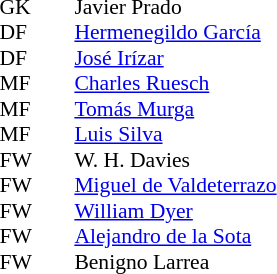<table style="font-size:90%; margin:0.2em auto;" cellspacing="0" cellpadding="0">
<tr>
<th width="25"></th>
<th width="25"></th>
</tr>
<tr>
<td>GK</td>
<td></td>
<td> Javier Prado</td>
</tr>
<tr>
<td>DF</td>
<td></td>
<td> <a href='#'>Hermenegildo García</a></td>
</tr>
<tr>
<td>DF</td>
<td></td>
<td> <a href='#'>José Irízar</a></td>
</tr>
<tr>
<td>MF</td>
<td></td>
<td> <a href='#'>Charles Ruesch</a></td>
</tr>
<tr>
<td>MF</td>
<td></td>
<td> <a href='#'>Tomás Murga</a></td>
</tr>
<tr>
<td>MF</td>
<td></td>
<td> <a href='#'>Luis Silva</a></td>
</tr>
<tr>
<td>FW</td>
<td></td>
<td> W. H. Davies</td>
</tr>
<tr>
<td>FW</td>
<td></td>
<td> <a href='#'>Miguel de Valdeterrazo</a></td>
</tr>
<tr>
<td>FW</td>
<td></td>
<td> <a href='#'>William Dyer</a></td>
</tr>
<tr>
<td>FW</td>
<td></td>
<td> <a href='#'>Alejandro de la Sota</a></td>
</tr>
<tr>
<td>FW</td>
<td></td>
<td> Benigno Larrea</td>
</tr>
</table>
